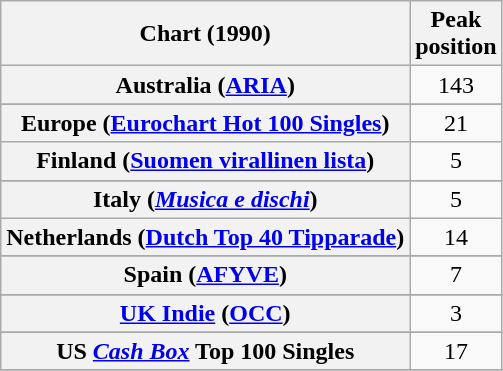<table class="wikitable sortable plainrowheaders" style="text-align:center">
<tr>
<th scope="col">Chart (1990)</th>
<th scope="col">Peak<br>position</th>
</tr>
<tr>
<th scope="row">Australia (<a href='#'>ARIA</a>)</th>
<td>143</td>
</tr>
<tr>
</tr>
<tr>
</tr>
<tr>
<th scope="row">Europe (<a href='#'>Eurochart Hot 100 Singles</a>)</th>
<td>21</td>
</tr>
<tr>
<th scope="row">Finland (<a href='#'>Suomen virallinen lista</a>)</th>
<td>5</td>
</tr>
<tr>
</tr>
<tr>
</tr>
<tr>
<th scope="row">Italy (<em><a href='#'>Musica e dischi</a></em>)</th>
<td>5</td>
</tr>
<tr>
<th scope="row">Netherlands (<a href='#'>Dutch Top 40 Tipparade</a>)</th>
<td>14</td>
</tr>
<tr>
</tr>
<tr>
<th scope="row">Spain (<a href='#'>AFYVE</a>)</th>
<td>7</td>
</tr>
<tr>
</tr>
<tr>
</tr>
<tr>
</tr>
<tr>
<th scope="row"><a href='#'>UK Indie</a> (<a href='#'>OCC</a>)</th>
<td>3</td>
</tr>
<tr>
</tr>
<tr>
</tr>
<tr>
</tr>
<tr>
</tr>
<tr>
<th scope="row">US <em><a href='#'>Cash Box</a></em> Top 100 Singles</th>
<td>17</td>
</tr>
<tr>
</tr>
</table>
